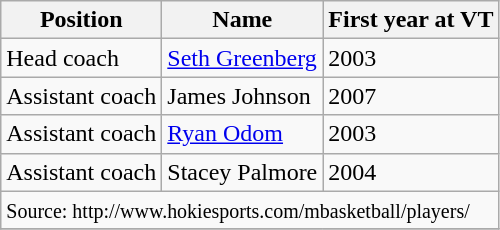<table class="wikitable">
<tr>
<th><strong>Position</strong></th>
<th><strong>Name</strong></th>
<th><strong>First year at VT</strong></th>
</tr>
<tr>
<td>Head coach</td>
<td><a href='#'>Seth Greenberg</a></td>
<td>2003</td>
</tr>
<tr>
<td>Assistant coach</td>
<td>James Johnson</td>
<td>2007</td>
</tr>
<tr>
<td>Assistant coach</td>
<td><a href='#'>Ryan Odom</a></td>
<td>2003</td>
</tr>
<tr>
<td>Assistant coach</td>
<td>Stacey Palmore</td>
<td>2004</td>
</tr>
<tr>
<td colspan=4><small>Source: http://www.hokiesports.com/mbasketball/players/</small></td>
</tr>
<tr>
</tr>
</table>
